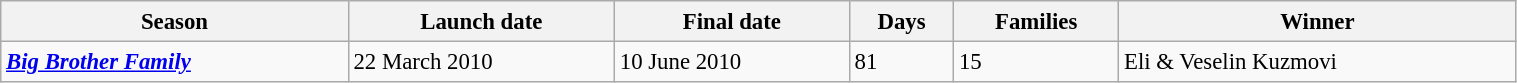<table class="wikitable" style="text-align:left; width: 80%; font-size:95%; line-height:20px;">
<tr>
<th>Season</th>
<th>Launch date</th>
<th>Final date</th>
<th>Days</th>
<th>Families</th>
<th>Winner</th>
</tr>
<tr>
<td><strong><em><a href='#'>Big Brother Family</a></em></strong></td>
<td>22 March 2010</td>
<td>10 June 2010</td>
<td>81</td>
<td>15</td>
<td>Eli & Veselin Kuzmovi</td>
</tr>
</table>
